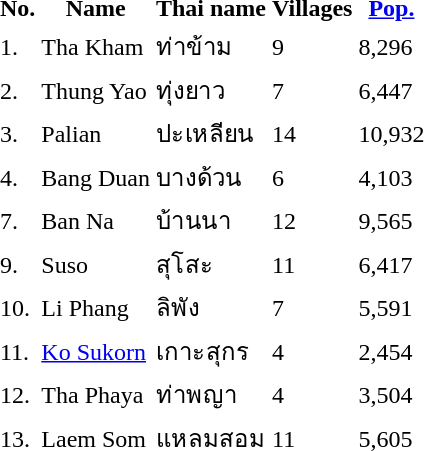<table>
<tr valign=top>
<td><br><table>
<tr>
<th>No.</th>
<th>Name</th>
<th>Thai name</th>
<th>Villages</th>
<th><a href='#'>Pop.</a></th>
</tr>
<tr>
<td>1.</td>
<td>Tha Kham</td>
<td>ท่าข้าม</td>
<td>9</td>
<td>8,296</td>
<td></td>
</tr>
<tr>
<td>2.</td>
<td>Thung Yao</td>
<td>ทุ่งยาว</td>
<td>7</td>
<td>6,447</td>
<td></td>
</tr>
<tr>
<td>3.</td>
<td>Palian</td>
<td>ปะเหลียน</td>
<td>14</td>
<td>10,932</td>
<td></td>
</tr>
<tr>
<td>4.</td>
<td>Bang Duan</td>
<td>บางด้วน</td>
<td>6</td>
<td>4,103</td>
<td></td>
</tr>
<tr>
<td>7.</td>
<td>Ban Na</td>
<td>บ้านนา</td>
<td>12</td>
<td>9,565</td>
<td></td>
</tr>
<tr>
<td>9.</td>
<td>Suso</td>
<td>สุโสะ</td>
<td>11</td>
<td>6,417</td>
<td></td>
</tr>
<tr>
<td>10.</td>
<td>Li Phang</td>
<td>ลิพัง</td>
<td>7</td>
<td>5,591</td>
<td></td>
</tr>
<tr>
<td>11.</td>
<td><a href='#'>Ko Sukorn</a></td>
<td>เกาะสุกร</td>
<td>4</td>
<td>2,454</td>
<td></td>
</tr>
<tr>
<td>12.</td>
<td>Tha Phaya</td>
<td>ท่าพญา</td>
<td>4</td>
<td>3,504</td>
<td></td>
</tr>
<tr>
<td>13.</td>
<td>Laem Som</td>
<td>แหลมสอม</td>
<td>11</td>
<td>5,605</td>
<td></td>
</tr>
</table>
</td>
<td> </td>
</tr>
</table>
